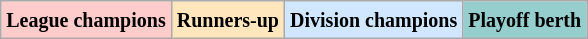<table class="wikitable">
<tr>
<td bgcolor="#FFCCCC"><small><strong>League champions</strong></small></td>
<td bgcolor="#FFE6BD"><small><strong>Runners-up</strong></small></td>
<td bgcolor="#D0E7FF"><small><strong>Division champions</strong></small></td>
<td bgcolor="#96CDCD"><small><strong>Playoff berth</strong></small></td>
</tr>
</table>
